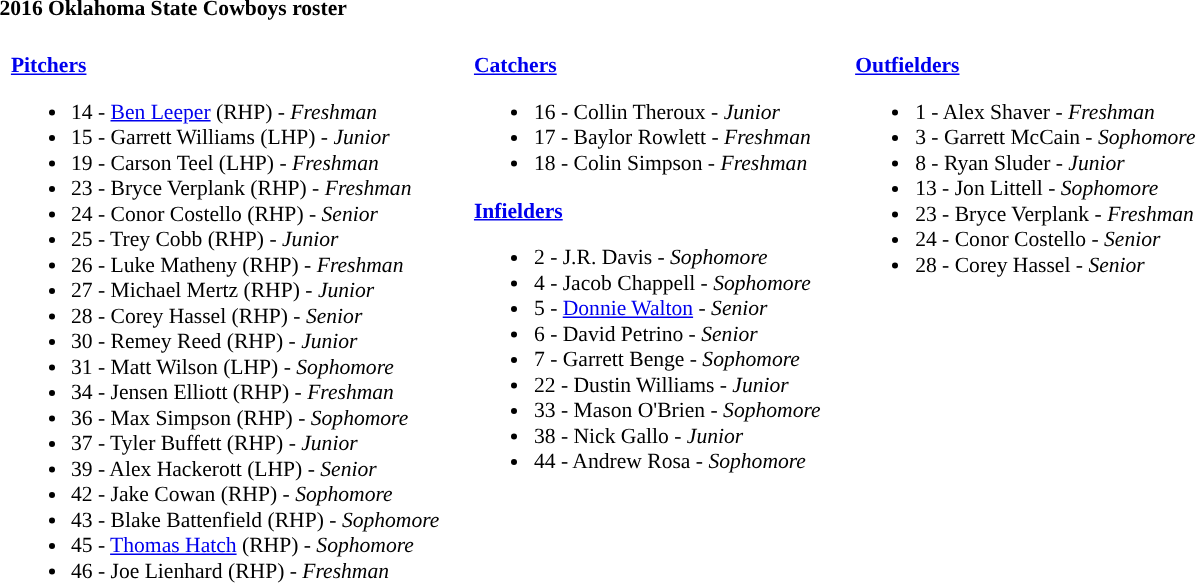<table class="toccolours" style="text-align: left; font-size:90%;">
<tr>
<th colspan="9">2016 Oklahoma State Cowboys roster</th>
</tr>
<tr>
<td width="03"> </td>
<td valign="top"><br><strong><a href='#'>Pitchers</a></strong><ul><li>14 - <a href='#'>Ben Leeper</a> (RHP) - <em>Freshman</em></li><li>15 - Garrett Williams (LHP) - <em>Junior</em></li><li>19 - Carson Teel (LHP) - <em> Freshman</em></li><li>23 - Bryce Verplank (RHP) - <em>Freshman</em></li><li>24 - Conor Costello (RHP) - <em>Senior</em></li><li>25 - Trey Cobb (RHP) - <em>Junior</em></li><li>26 - Luke Matheny (RHP) - <em>Freshman</em></li><li>27 - Michael Mertz (RHP) - <em>Junior</em></li><li>28 - Corey Hassel (RHP) - <em>Senior</em></li><li>30 - Remey Reed (RHP) - <em>Junior</em></li><li>31 - Matt Wilson (LHP) - <em>Sophomore</em></li><li>34 - Jensen Elliott (RHP) - <em>Freshman</em></li><li>36 - Max Simpson (RHP) - <em>Sophomore</em></li><li>37 - Tyler Buffett (RHP) - <em>Junior</em></li><li>39 - Alex Hackerott (LHP) - <em>Senior</em></li><li>42 - Jake Cowan (RHP) - <em>Sophomore</em></li><li>43 - Blake Battenfield (RHP) - <em>Sophomore</em></li><li>45 - <a href='#'>Thomas Hatch</a> (RHP) - <em>Sophomore</em></li><li>46 - Joe Lienhard (RHP) - <em>Freshman</em></li></ul></td>
<td width="15"> </td>
<td valign="top"><br><strong><a href='#'>Catchers</a></strong><ul><li>16 - Collin Theroux - <em>Junior</em></li><li>17 - Baylor Rowlett - <em>Freshman</em></li><li>18 - Colin Simpson - <em>Freshman</em></li></ul><strong><a href='#'>Infielders</a></strong><ul><li>2 - J.R. Davis - <em>Sophomore</em></li><li>4 - Jacob Chappell - <em>Sophomore</em></li><li>5 - <a href='#'>Donnie Walton</a> - <em>Senior</em></li><li>6 - David Petrino - <em>Senior</em></li><li>7 - Garrett Benge - <em>Sophomore</em></li><li>22 - Dustin Williams - <em>Junior</em></li><li>33 - Mason O'Brien - <em>Sophomore</em></li><li>38 - Nick Gallo - <em>Junior</em></li><li>44 - Andrew Rosa - <em>Sophomore</em></li></ul></td>
<td width="15"> </td>
<td valign="top"><br><strong><a href='#'>Outfielders</a></strong><ul><li>1 - Alex Shaver - <em>Freshman</em></li><li>3 - Garrett McCain - <em>Sophomore</em></li><li>8 - Ryan Sluder - <em>Junior</em></li><li>13 - Jon Littell - <em>Sophomore</em></li><li>23 - Bryce Verplank - <em>Freshman</em></li><li>24 - Conor Costello - <em>Senior</em></li><li>28 - Corey Hassel - <em>Senior</em></li></ul></td>
<td width="25"> </td>
</tr>
</table>
